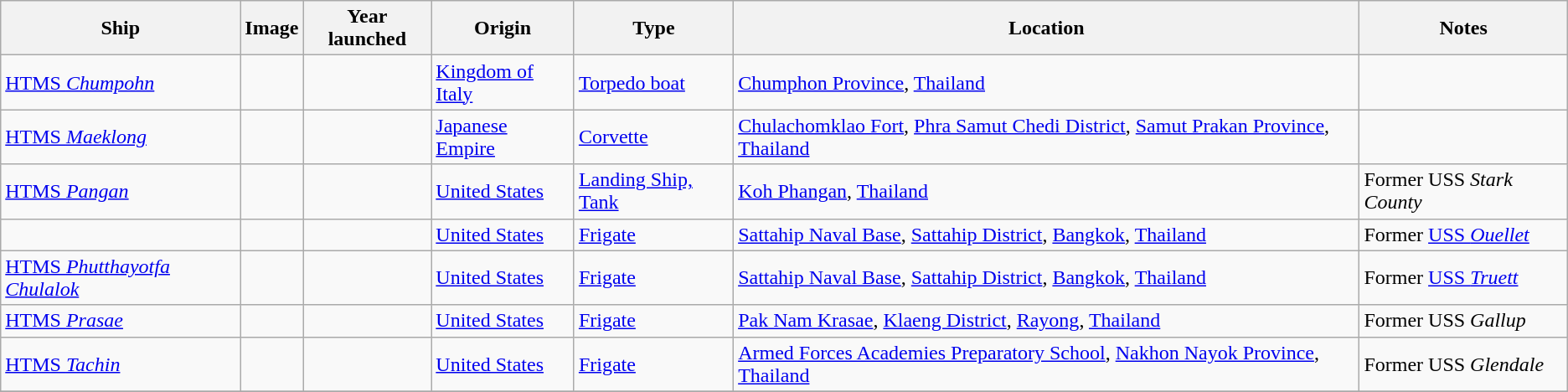<table class="wikitable sortable">
<tr>
<th>Ship</th>
<th>Image</th>
<th>Year launched</th>
<th>Origin</th>
<th>Type</th>
<th>Location</th>
<th>Notes</th>
</tr>
<tr>
<td><a href='#'>HTMS <em>Chumpohn</em></a></td>
<td></td>
<td></td>
<td> <a href='#'>Kingdom of Italy</a></td>
<td><a href='#'>Torpedo boat</a></td>
<td><a href='#'>Chumphon Province</a>, <a href='#'>Thailand</a></td>
<td></td>
</tr>
<tr>
<td data-sort-value="Maeklong"><a href='#'>HTMS <em>Maeklong</em></a></td>
<td></td>
<td></td>
<td> <a href='#'>Japanese Empire</a></td>
<td><a href='#'>Corvette</a></td>
<td><a href='#'>Chulachomklao Fort</a>, <a href='#'>Phra Samut Chedi District</a>, <a href='#'>Samut Prakan Province</a>, <a href='#'>Thailand</a></td>
<td></td>
</tr>
<tr>
<td data-sort-value="Pangan"><a href='#'>HTMS <em>Pangan</em></a></td>
<td></td>
<td></td>
<td> <a href='#'>United States</a></td>
<td><a href='#'>Landing Ship, Tank</a></td>
<td><a href='#'>Koh Phangan</a>, <a href='#'>Thailand</a></td>
<td>Former USS <em>Stark County</em></td>
</tr>
<tr>
<td data-sort-value=Phutthaloetla Naphalai></td>
<td></td>
<td></td>
<td> <a href='#'>United States</a></td>
<td><a href='#'>Frigate</a></td>
<td><a href='#'>Sattahip Naval Base</a>, <a href='#'>Sattahip District</a>, <a href='#'>Bangkok</a>, <a href='#'>Thailand</a></td>
<td>Former <a href='#'>USS <em>Ouellet</em></a></td>
</tr>
<tr>
<td data-sort-value=Phutthayotfa Chulalok><a href='#'>HTMS <em>Phutthayotfa Chulalok</em></a></td>
<td></td>
<td></td>
<td> <a href='#'>United States</a></td>
<td><a href='#'>Frigate</a></td>
<td><a href='#'>Sattahip Naval Base</a>, <a href='#'>Sattahip District</a>, <a href='#'>Bangkok</a>, <a href='#'>Thailand</a></td>
<td>Former <a href='#'>USS <em>Truett</em></a></td>
</tr>
<tr>
<td data-sort-value=Gallup><a href='#'>HTMS <em>Prasae</em></a></td>
<td></td>
<td></td>
<td> <a href='#'>United States</a></td>
<td><a href='#'>Frigate</a></td>
<td><a href='#'>Pak Nam Krasae</a>, <a href='#'>Klaeng District</a>, <a href='#'>Rayong</a>, <a href='#'>Thailand</a><br></td>
<td>Former USS <em>Gallup</em></td>
</tr>
<tr>
<td data-sort-value=Tachin><a href='#'>HTMS <em>Tachin</em></a></td>
<td></td>
<td></td>
<td> <a href='#'>United States</a></td>
<td><a href='#'>Frigate</a></td>
<td><a href='#'>Armed Forces Academies Preparatory School</a>, <a href='#'>Nakhon Nayok Province</a>, <a href='#'>Thailand</a></td>
<td>Former USS <em>Glendale</em></td>
</tr>
<tr>
</tr>
</table>
